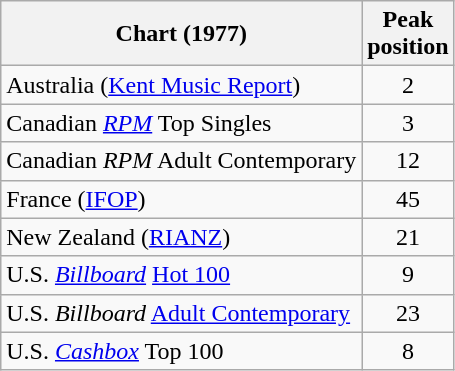<table class="wikitable sortable">
<tr>
<th align="left">Chart (1977)</th>
<th align="left">Peak<br>position</th>
</tr>
<tr>
<td align="left">Australia (<a href='#'>Kent Music Report</a>)</td>
<td style="text-align:center;">2</td>
</tr>
<tr>
<td align="left">Canadian <em><a href='#'>RPM</a></em> Top Singles </td>
<td style="text-align:center;">3</td>
</tr>
<tr>
<td align="left">Canadian <em>RPM</em> Adult Contemporary</td>
<td style="text-align:center;">12</td>
</tr>
<tr>
<td>France (<a href='#'>IFOP</a>)</td>
<td align="center">45</td>
</tr>
<tr>
<td align="left">New Zealand (<a href='#'>RIANZ</a>)</td>
<td style="text-align:center;">21</td>
</tr>
<tr>
<td align="left">U.S. <em><a href='#'>Billboard</a></em> <a href='#'>Hot 100</a></td>
<td style="text-align:center;">9</td>
</tr>
<tr>
<td>U.S. <em>Billboard</em> <a href='#'>Adult Contemporary</a></td>
<td align="center">23</td>
</tr>
<tr>
<td align="left">U.S. <em><a href='#'>Cashbox</a></em> Top 100</td>
<td style="text-align:center;">8</td>
</tr>
</table>
